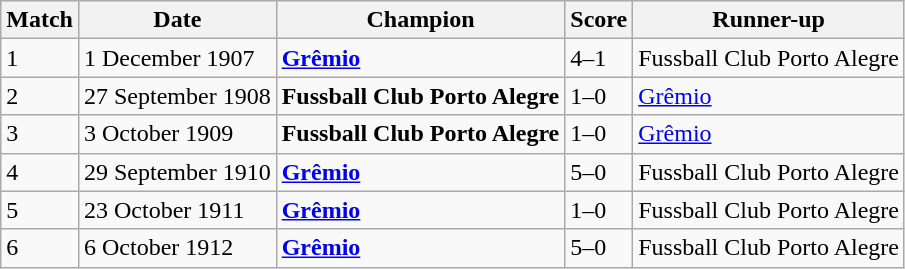<table class="wikitable">
<tr>
<th>Match</th>
<th>Date</th>
<th>Champion</th>
<th>Score</th>
<th>Runner-up</th>
</tr>
<tr>
<td>1</td>
<td>1 December 1907</td>
<td><strong><a href='#'>Grêmio</a></strong></td>
<td>4–1</td>
<td>Fussball Club Porto Alegre</td>
</tr>
<tr>
<td>2</td>
<td>27 September 1908</td>
<td><strong>Fussball Club Porto Alegre</strong></td>
<td>1–0</td>
<td><a href='#'>Grêmio</a></td>
</tr>
<tr>
<td>3</td>
<td>3 October 1909</td>
<td><strong>Fussball Club Porto Alegre</strong></td>
<td>1–0</td>
<td><a href='#'>Grêmio</a></td>
</tr>
<tr>
<td>4</td>
<td>29 September 1910</td>
<td><strong><a href='#'>Grêmio</a></strong></td>
<td>5–0</td>
<td>Fussball Club Porto Alegre</td>
</tr>
<tr>
<td>5</td>
<td>23 October 1911</td>
<td><strong><a href='#'>Grêmio</a></strong></td>
<td>1–0</td>
<td>Fussball Club Porto Alegre</td>
</tr>
<tr>
<td>6</td>
<td>6 October 1912</td>
<td><strong><a href='#'>Grêmio</a></strong></td>
<td>5–0</td>
<td>Fussball Club Porto Alegre</td>
</tr>
</table>
